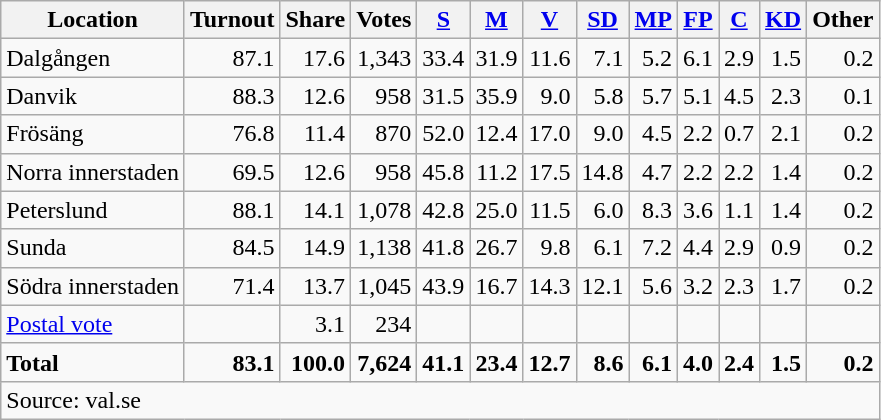<table class="wikitable sortable" style=text-align:right>
<tr>
<th>Location</th>
<th>Turnout</th>
<th>Share</th>
<th>Votes</th>
<th><a href='#'>S</a></th>
<th><a href='#'>M</a></th>
<th><a href='#'>V</a></th>
<th><a href='#'>SD</a></th>
<th><a href='#'>MP</a></th>
<th><a href='#'>FP</a></th>
<th><a href='#'>C</a></th>
<th><a href='#'>KD</a></th>
<th>Other</th>
</tr>
<tr>
<td align=left>Dalgången</td>
<td>87.1</td>
<td>17.6</td>
<td>1,343</td>
<td>33.4</td>
<td>31.9</td>
<td>11.6</td>
<td>7.1</td>
<td>5.2</td>
<td>6.1</td>
<td>2.9</td>
<td>1.5</td>
<td>0.2</td>
</tr>
<tr>
<td align=left>Danvik</td>
<td>88.3</td>
<td>12.6</td>
<td>958</td>
<td>31.5</td>
<td>35.9</td>
<td>9.0</td>
<td>5.8</td>
<td>5.7</td>
<td>5.1</td>
<td>4.5</td>
<td>2.3</td>
<td>0.1</td>
</tr>
<tr>
<td align=left>Frösäng</td>
<td>76.8</td>
<td>11.4</td>
<td>870</td>
<td>52.0</td>
<td>12.4</td>
<td>17.0</td>
<td>9.0</td>
<td>4.5</td>
<td>2.2</td>
<td>0.7</td>
<td>2.1</td>
<td>0.2</td>
</tr>
<tr>
<td align=left>Norra innerstaden</td>
<td>69.5</td>
<td>12.6</td>
<td>958</td>
<td>45.8</td>
<td>11.2</td>
<td>17.5</td>
<td>14.8</td>
<td>4.7</td>
<td>2.2</td>
<td>2.2</td>
<td>1.4</td>
<td>0.2</td>
</tr>
<tr>
<td align=left>Peterslund</td>
<td>88.1</td>
<td>14.1</td>
<td>1,078</td>
<td>42.8</td>
<td>25.0</td>
<td>11.5</td>
<td>6.0</td>
<td>8.3</td>
<td>3.6</td>
<td>1.1</td>
<td>1.4</td>
<td>0.2</td>
</tr>
<tr>
<td align=left>Sunda</td>
<td>84.5</td>
<td>14.9</td>
<td>1,138</td>
<td>41.8</td>
<td>26.7</td>
<td>9.8</td>
<td>6.1</td>
<td>7.2</td>
<td>4.4</td>
<td>2.9</td>
<td>0.9</td>
<td>0.2</td>
</tr>
<tr>
<td align=left>Södra innerstaden</td>
<td>71.4</td>
<td>13.7</td>
<td>1,045</td>
<td>43.9</td>
<td>16.7</td>
<td>14.3</td>
<td>12.1</td>
<td>5.6</td>
<td>3.2</td>
<td>2.3</td>
<td>1.7</td>
<td>0.2</td>
</tr>
<tr>
<td align=left><a href='#'>Postal vote</a></td>
<td></td>
<td>3.1</td>
<td>234</td>
<td></td>
<td></td>
<td></td>
<td></td>
<td></td>
<td></td>
<td></td>
<td></td>
<td></td>
</tr>
<tr>
<td align=left><strong>Total</strong></td>
<td><strong>83.1</strong></td>
<td><strong>100.0</strong></td>
<td><strong>7,624</strong></td>
<td><strong>41.1</strong></td>
<td><strong>23.4</strong></td>
<td><strong>12.7</strong></td>
<td><strong>8.6</strong></td>
<td><strong>6.1</strong></td>
<td><strong>4.0</strong></td>
<td><strong>2.4</strong></td>
<td><strong>1.5</strong></td>
<td><strong>0.2</strong></td>
</tr>
<tr>
<td align=left colspan=13>Source: val.se </td>
</tr>
</table>
